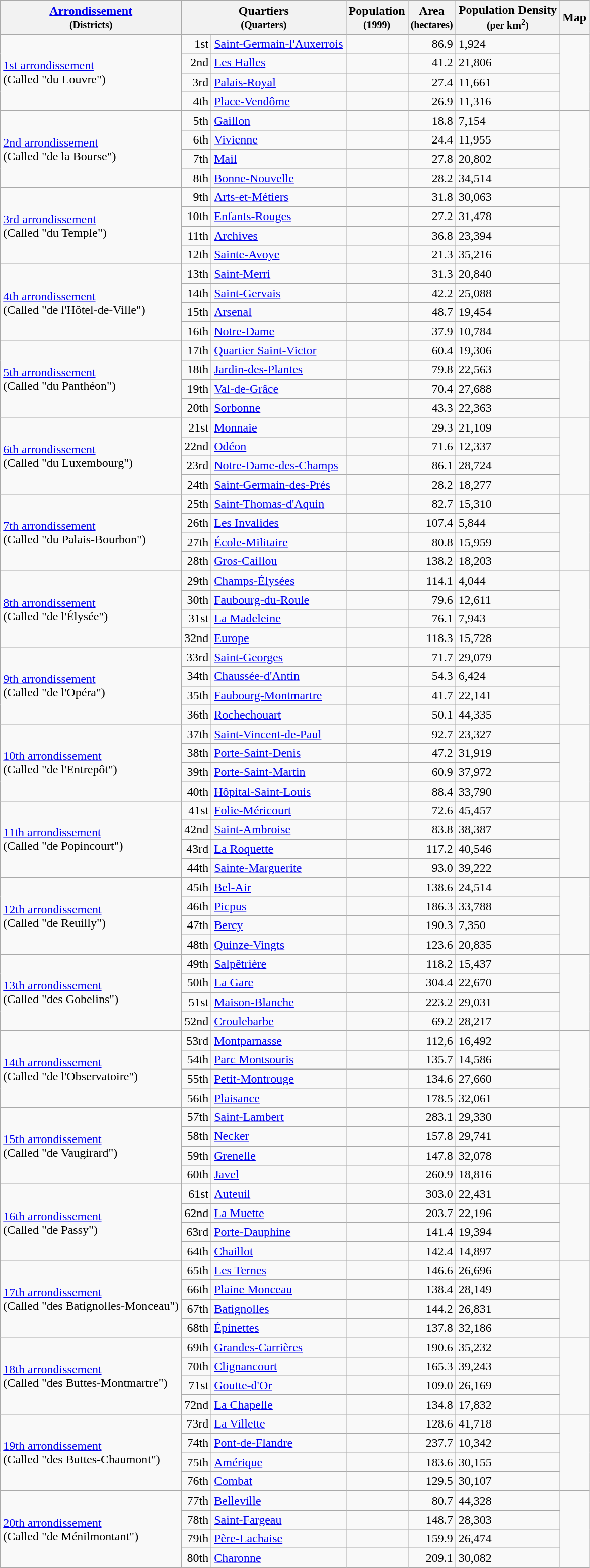<table class="wikitable centre">
<tr>
<th><a href='#'>Arrondissement</a><br><small>(Districts)</small></th>
<th colspan="2">Quartiers<br><small>(Quarters)</small></th>
<th>Population<br><small>(1999)</small></th>
<th>Area<br><small>(hectares)</small></th>
<th>Population Density<br><small>(per km<sup>2</sup>)</small></th>
<th>Map</th>
</tr>
<tr>
<td rowspan="4"><a href='#'>1st arrondissement</a><br>(Called "du Louvre")</td>
<td align="right">1st</td>
<td><a href='#'>Saint-Germain-l'Auxerrois</a></td>
<td align="right"></td>
<td align="right">86.9</td>
<td>1,924</td>
<td rowspan="4"></td>
</tr>
<tr>
<td align="right">2nd</td>
<td><a href='#'>Les Halles</a></td>
<td align="right"></td>
<td align="right">41.2</td>
<td>21,806</td>
</tr>
<tr>
<td align="right">3rd</td>
<td><a href='#'>Palais-Royal</a></td>
<td align="right"></td>
<td align="right">27.4</td>
<td>11,661</td>
</tr>
<tr>
<td align="right">4th</td>
<td><a href='#'>Place-Vendôme</a></td>
<td align="right"></td>
<td align="right">26.9</td>
<td>11,316</td>
</tr>
<tr>
<td rowspan="4"><a href='#'>2nd arrondissement</a><br>(Called "de la Bourse")</td>
<td align="right">5th</td>
<td><a href='#'>Gaillon</a></td>
<td align="right"></td>
<td align="right">18.8</td>
<td>7,154</td>
<td rowspan="4"></td>
</tr>
<tr>
<td align="right">6th</td>
<td><a href='#'>Vivienne</a></td>
<td align="right"></td>
<td align="right">24.4</td>
<td>11,955</td>
</tr>
<tr>
<td align="right">7th</td>
<td><a href='#'>Mail</a></td>
<td align="right"></td>
<td align="right">27.8</td>
<td>20,802</td>
</tr>
<tr>
<td align="right">8th</td>
<td><a href='#'>Bonne-Nouvelle</a></td>
<td align="right"></td>
<td align="right">28.2</td>
<td>34,514</td>
</tr>
<tr>
<td rowspan="4"><a href='#'>3rd arrondissement</a><br>(Called "du Temple")</td>
<td align="right">9th</td>
<td><a href='#'>Arts-et-Métiers</a></td>
<td align="right"></td>
<td align="right">31.8</td>
<td>30,063</td>
<td rowspan="4"></td>
</tr>
<tr>
<td align="right">10th</td>
<td><a href='#'>Enfants-Rouges</a></td>
<td align="right"></td>
<td align="right">27.2</td>
<td>31,478</td>
</tr>
<tr>
<td align="right">11th</td>
<td><a href='#'>Archives</a></td>
<td align="right"></td>
<td align="right">36.8</td>
<td>23,394</td>
</tr>
<tr>
<td align="right">12th</td>
<td><a href='#'>Sainte-Avoye</a></td>
<td align="right"></td>
<td align="right">21.3</td>
<td>35,216</td>
</tr>
<tr>
<td rowspan="4"><a href='#'>4th arrondissement</a><br>(Called "de l'Hôtel-de-Ville")</td>
<td align="right">13th</td>
<td><a href='#'>Saint-Merri</a></td>
<td align="right"></td>
<td align="right">31.3</td>
<td>20,840</td>
<td rowspan="4"></td>
</tr>
<tr>
<td align="right">14th</td>
<td><a href='#'>Saint-Gervais</a></td>
<td align="right"></td>
<td align="right">42.2</td>
<td>25,088</td>
</tr>
<tr>
<td align="right">15th</td>
<td><a href='#'>Arsenal</a></td>
<td align="right"></td>
<td align="right">48.7</td>
<td>19,454</td>
</tr>
<tr>
<td align="right">16th</td>
<td><a href='#'>Notre-Dame</a></td>
<td align="right"></td>
<td align="right">37.9</td>
<td>10,784</td>
</tr>
<tr>
<td rowspan="4"><a href='#'>5th arrondissement</a><br>(Called "du Panthéon")</td>
<td align="right">17th</td>
<td><a href='#'>Quartier Saint-Victor</a></td>
<td align="right"></td>
<td align="right">60.4</td>
<td>19,306</td>
<td rowspan="4"></td>
</tr>
<tr>
<td align="right">18th</td>
<td><a href='#'>Jardin-des-Plantes</a></td>
<td align="right"></td>
<td align="right">79.8</td>
<td>22,563</td>
</tr>
<tr>
<td align="right">19th</td>
<td><a href='#'>Val-de-Grâce</a></td>
<td align="right"></td>
<td align="right">70.4</td>
<td>27,688</td>
</tr>
<tr>
<td align="right">20th</td>
<td><a href='#'>Sorbonne</a></td>
<td align="right"></td>
<td align="right">43.3</td>
<td>22,363</td>
</tr>
<tr>
<td rowspan="4"><a href='#'>6th arrondissement</a><br>(Called "du Luxembourg")</td>
<td align="right">21st</td>
<td><a href='#'>Monnaie</a></td>
<td align="right"></td>
<td align="right">29.3</td>
<td>21,109</td>
<td rowspan="4"></td>
</tr>
<tr>
<td align="right">22nd</td>
<td><a href='#'>Odéon</a></td>
<td align="right"></td>
<td align="right">71.6</td>
<td>12,337</td>
</tr>
<tr>
<td align="right">23rd</td>
<td><a href='#'>Notre-Dame-des-Champs</a></td>
<td align="right"></td>
<td align="right">86.1</td>
<td>28,724</td>
</tr>
<tr>
<td align="right">24th</td>
<td><a href='#'>Saint-Germain-des-Prés</a></td>
<td align="right"></td>
<td align="right">28.2</td>
<td>18,277</td>
</tr>
<tr>
<td rowspan="4"><a href='#'>7th arrondissement</a><br>(Called "du Palais-Bourbon")</td>
<td align="right">25th</td>
<td><a href='#'>Saint-Thomas-d'Aquin</a></td>
<td align="right"></td>
<td align="right">82.7</td>
<td>15,310</td>
<td rowspan="4"></td>
</tr>
<tr>
<td align="right">26th</td>
<td><a href='#'>Les Invalides</a></td>
<td align="right"></td>
<td align="right">107.4</td>
<td>5,844</td>
</tr>
<tr>
<td align="right">27th</td>
<td><a href='#'>École-Militaire</a></td>
<td align="right"></td>
<td align="right">80.8</td>
<td>15,959</td>
</tr>
<tr>
<td align="right">28th</td>
<td><a href='#'>Gros-Caillou</a></td>
<td align="right"></td>
<td align="right">138.2</td>
<td>18,203</td>
</tr>
<tr>
<td rowspan="4"><a href='#'>8th arrondissement</a><br>(Called "de l'Élysée")</td>
<td align="right">29th</td>
<td><a href='#'>Champs-Élysées</a></td>
<td align="right"></td>
<td align="right">114.1</td>
<td>4,044</td>
<td rowspan="4"></td>
</tr>
<tr>
<td align="right">30th</td>
<td><a href='#'>Faubourg-du-Roule</a></td>
<td align="right"></td>
<td align="right">79.6</td>
<td>12,611</td>
</tr>
<tr>
<td align="right">31st</td>
<td><a href='#'>La Madeleine</a></td>
<td align="right"></td>
<td align="right">76.1</td>
<td>7,943</td>
</tr>
<tr>
<td align="right">32nd</td>
<td><a href='#'>Europe</a></td>
<td align="right"></td>
<td align="right">118.3</td>
<td>15,728</td>
</tr>
<tr>
<td rowspan="4"><a href='#'>9th arrondissement</a><br>(Called "de l'Opéra")</td>
<td align="right">33rd</td>
<td><a href='#'>Saint-Georges</a></td>
<td align="right"></td>
<td align="right">71.7</td>
<td>29,079</td>
<td rowspan="4"></td>
</tr>
<tr>
<td align="right">34th</td>
<td><a href='#'>Chaussée-d'Antin</a></td>
<td align="right"></td>
<td align="right">54.3</td>
<td>6,424</td>
</tr>
<tr>
<td align="right">35th</td>
<td><a href='#'>Faubourg-Montmartre</a></td>
<td align="right"></td>
<td align="right">41.7</td>
<td>22,141</td>
</tr>
<tr>
<td align="right">36th</td>
<td><a href='#'>Rochechouart</a></td>
<td align="right"></td>
<td align="right">50.1</td>
<td>44,335</td>
</tr>
<tr>
<td rowspan="4"><a href='#'>10th arrondissement</a><br>(Called "de l'Entrepôt")</td>
<td align="right">37th</td>
<td><a href='#'>Saint-Vincent-de-Paul</a></td>
<td align="right"></td>
<td align="right">92.7</td>
<td>23,327</td>
<td rowspan="4"></td>
</tr>
<tr>
<td align="right">38th</td>
<td><a href='#'>Porte-Saint-Denis</a></td>
<td align="right"></td>
<td align="right">47.2</td>
<td>31,919</td>
</tr>
<tr>
<td align="right">39th</td>
<td><a href='#'>Porte-Saint-Martin</a></td>
<td align="right"></td>
<td align="right">60.9</td>
<td>37,972</td>
</tr>
<tr>
<td align="right">40th</td>
<td><a href='#'>Hôpital-Saint-Louis</a></td>
<td align="right"></td>
<td align="right">88.4</td>
<td>33,790</td>
</tr>
<tr>
<td rowspan="4"><a href='#'>11th arrondissement</a><br>(Called "de Popincourt")</td>
<td align="right">41st</td>
<td><a href='#'>Folie-Méricourt</a></td>
<td align="right"></td>
<td align="right">72.6</td>
<td>45,457</td>
<td rowspan="4"></td>
</tr>
<tr>
<td align="right">42nd</td>
<td><a href='#'>Saint-Ambroise</a></td>
<td align="right"></td>
<td align="right">83.8</td>
<td>38,387</td>
</tr>
<tr>
<td align="right">43rd</td>
<td><a href='#'>La Roquette</a></td>
<td align="right"></td>
<td align="right">117.2</td>
<td>40,546</td>
</tr>
<tr>
<td align="right">44th</td>
<td><a href='#'>Sainte-Marguerite</a></td>
<td align="right"></td>
<td align="right">93.0</td>
<td>39,222</td>
</tr>
<tr>
<td rowspan="4"><a href='#'>12th arrondissement</a><br>(Called "de Reuilly")</td>
<td align="right">45th</td>
<td><a href='#'>Bel-Air</a></td>
<td align="right"></td>
<td align="right">138.6</td>
<td>24,514</td>
<td rowspan="4"></td>
</tr>
<tr>
<td align="right">46th</td>
<td><a href='#'>Picpus</a></td>
<td align="right"></td>
<td align="right">186.3</td>
<td>33,788</td>
</tr>
<tr>
<td align="right">47th</td>
<td><a href='#'>Bercy</a></td>
<td align="right"></td>
<td align="right">190.3</td>
<td>7,350</td>
</tr>
<tr>
<td align="right">48th</td>
<td><a href='#'>Quinze-Vingts</a></td>
<td align="right"></td>
<td align="right">123.6</td>
<td>20,835</td>
</tr>
<tr>
<td rowspan="4"><a href='#'>13th arrondissement</a><br>(Called "des Gobelins")</td>
<td align="right">49th</td>
<td><a href='#'>Salpêtrière</a></td>
<td align="right"></td>
<td align="right">118.2</td>
<td>15,437</td>
<td rowspan="4"></td>
</tr>
<tr>
<td align="right">50th</td>
<td><a href='#'>La Gare</a></td>
<td align="right"></td>
<td align="right">304.4</td>
<td>22,670</td>
</tr>
<tr>
<td align="right">51st</td>
<td><a href='#'>Maison-Blanche</a></td>
<td align="right"></td>
<td align="right">223.2</td>
<td>29,031</td>
</tr>
<tr>
<td align="right">52nd</td>
<td><a href='#'>Croulebarbe</a></td>
<td align="right"></td>
<td align="right">69.2</td>
<td>28,217</td>
</tr>
<tr>
<td rowspan="4"><a href='#'>14th arrondissement</a><br>(Called "de l'Observatoire")</td>
<td align="right">53rd</td>
<td><a href='#'>Montparnasse</a></td>
<td align="right"></td>
<td align="right">112,6</td>
<td>16,492</td>
<td rowspan="4"></td>
</tr>
<tr>
<td align="right">54th</td>
<td><a href='#'>Parc Montsouris</a></td>
<td align="right"></td>
<td align="right">135.7</td>
<td>14,586</td>
</tr>
<tr>
<td align="right">55th</td>
<td><a href='#'>Petit-Montrouge</a></td>
<td align="right"></td>
<td align="right">134.6</td>
<td>27,660</td>
</tr>
<tr>
<td align="right">56th</td>
<td><a href='#'>Plaisance</a></td>
<td align="right"></td>
<td align="right">178.5</td>
<td>32,061</td>
</tr>
<tr>
<td rowspan="4"><a href='#'>15th arrondissement</a><br>(Called "de Vaugirard")</td>
<td align="right">57th</td>
<td><a href='#'>Saint-Lambert</a></td>
<td align="right"></td>
<td align="right">283.1</td>
<td>29,330</td>
<td rowspan="4"></td>
</tr>
<tr>
<td align="right">58th</td>
<td><a href='#'>Necker</a></td>
<td align="right"></td>
<td align="right">157.8</td>
<td>29,741</td>
</tr>
<tr>
<td align="right">59th</td>
<td><a href='#'>Grenelle</a></td>
<td align="right"></td>
<td align="right">147.8</td>
<td>32,078</td>
</tr>
<tr>
<td align="right">60th</td>
<td><a href='#'>Javel</a></td>
<td align="right"></td>
<td align="right">260.9</td>
<td>18,816</td>
</tr>
<tr>
<td rowspan="4"><a href='#'>16th arrondissement</a><br>(Called "de Passy")</td>
<td align="right">61st</td>
<td><a href='#'>Auteuil</a></td>
<td align="right"></td>
<td align="right">303.0</td>
<td>22,431</td>
<td rowspan="4"></td>
</tr>
<tr>
<td align="right">62nd</td>
<td><a href='#'>La Muette</a></td>
<td align="right"></td>
<td align="right">203.7</td>
<td>22,196</td>
</tr>
<tr>
<td align="right">63rd</td>
<td><a href='#'>Porte-Dauphine</a></td>
<td align="right"></td>
<td align="right">141.4</td>
<td>19,394</td>
</tr>
<tr>
<td align="right">64th</td>
<td><a href='#'>Chaillot</a><br></td>
<td align="right"></td>
<td align="right">142.4</td>
<td>14,897</td>
</tr>
<tr>
<td rowspan="4"><a href='#'>17th arrondissement</a><br>(Called "des Batignolles-Monceau")</td>
<td align="right">65th</td>
<td><a href='#'>Les Ternes</a></td>
<td align="right"></td>
<td align="right">146.6</td>
<td>26,696</td>
<td rowspan="4"></td>
</tr>
<tr>
<td align="right">66th</td>
<td><a href='#'>Plaine Monceau</a></td>
<td align="right"></td>
<td align="right">138.4</td>
<td>28,149</td>
</tr>
<tr>
<td align="right">67th</td>
<td><a href='#'>Batignolles</a></td>
<td align="right"></td>
<td align="right">144.2</td>
<td>26,831</td>
</tr>
<tr>
<td align="right">68th</td>
<td><a href='#'>Épinettes</a></td>
<td align="right"></td>
<td align="right">137.8</td>
<td>32,186</td>
</tr>
<tr>
<td rowspan="4"><a href='#'>18th arrondissement</a><br>(Called "des Buttes-Montmartre")</td>
<td align="right">69th</td>
<td><a href='#'>Grandes-Carrières</a></td>
<td align="right"></td>
<td align="right">190.6</td>
<td>35,232</td>
<td rowspan="4"></td>
</tr>
<tr>
<td align="right">70th</td>
<td><a href='#'>Clignancourt</a></td>
<td align="right"></td>
<td align="right">165.3</td>
<td>39,243</td>
</tr>
<tr>
<td align="right">71st</td>
<td><a href='#'>Goutte-d'Or</a></td>
<td align="right"></td>
<td align="right">109.0</td>
<td>26,169</td>
</tr>
<tr>
<td align="right">72nd</td>
<td><a href='#'>La Chapelle</a></td>
<td align="right"></td>
<td align="right">134.8</td>
<td>17,832</td>
</tr>
<tr>
<td rowspan="4"><a href='#'>19th arrondissement</a><br>(Called "des Buttes-Chaumont")</td>
<td align="right">73rd</td>
<td><a href='#'>La Villette</a></td>
<td align="right"></td>
<td align="right">128.6</td>
<td>41,718</td>
<td rowspan="4"></td>
</tr>
<tr>
<td align="right">74th</td>
<td><a href='#'>Pont-de-Flandre</a></td>
<td align="right"></td>
<td align="right">237.7</td>
<td>10,342</td>
</tr>
<tr>
<td align="right">75th</td>
<td><a href='#'>Amérique</a></td>
<td align="right"></td>
<td align="right">183.6</td>
<td>30,155</td>
</tr>
<tr>
<td align="right">76th</td>
<td><a href='#'>Combat</a></td>
<td align="right"></td>
<td align="right">129.5</td>
<td>30,107</td>
</tr>
<tr>
<td rowspan="4"><a href='#'>20th arrondissement</a><br>(Called "de Ménilmontant")</td>
<td align="right">77th</td>
<td><a href='#'>Belleville</a></td>
<td align="right"></td>
<td align="right">80.7</td>
<td>44,328</td>
<td rowspan="4"></td>
</tr>
<tr>
<td align="right">78th</td>
<td><a href='#'>Saint-Fargeau</a></td>
<td align="right"></td>
<td align="right">148.7</td>
<td>28,303</td>
</tr>
<tr>
<td align="right">79th</td>
<td><a href='#'>Père-Lachaise</a></td>
<td align="right"></td>
<td align="right">159.9</td>
<td>26,474</td>
</tr>
<tr>
<td align="right">80th</td>
<td><a href='#'>Charonne</a></td>
<td align="right"></td>
<td align="right">209.1</td>
<td>30,082</td>
</tr>
</table>
